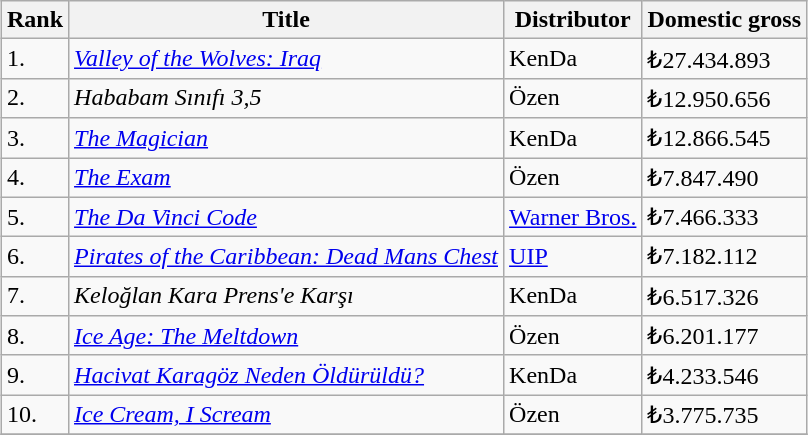<table class="wikitable sortable" style="margin:auto; margin:auto;">
<tr>
<th>Rank</th>
<th>Title</th>
<th>Distributor</th>
<th>Domestic gross</th>
</tr>
<tr>
<td>1.</td>
<td><em><a href='#'>Valley of the Wolves: Iraq</a></em></td>
<td>KenDa</td>
<td>₺27.434.893</td>
</tr>
<tr>
<td>2.</td>
<td><em>Hababam Sınıfı 3,5</em></td>
<td>Özen</td>
<td>₺12.950.656</td>
</tr>
<tr>
<td>3.</td>
<td><em><a href='#'>The Magician</a></em></td>
<td>KenDa</td>
<td>₺12.866.545</td>
</tr>
<tr>
<td>4.</td>
<td><em><a href='#'>The Exam</a></em></td>
<td>Özen</td>
<td>₺7.847.490</td>
</tr>
<tr>
<td>5.</td>
<td><em><a href='#'>The Da Vinci Code</a></em></td>
<td><a href='#'>Warner Bros.</a></td>
<td>₺7.466.333</td>
</tr>
<tr>
<td>6.</td>
<td><em><a href='#'>Pirates of the Caribbean: Dead Mans Chest</a></em></td>
<td><a href='#'>UIP</a></td>
<td>₺7.182.112</td>
</tr>
<tr>
<td>7.</td>
<td><em>Keloğlan Kara Prens'e Karşı</em></td>
<td>KenDa</td>
<td>₺6.517.326</td>
</tr>
<tr>
<td>8.</td>
<td><em><a href='#'>Ice Age: The Meltdown</a></em></td>
<td>Özen</td>
<td>₺6.201.177</td>
</tr>
<tr>
<td>9.</td>
<td><em><a href='#'>Hacivat Karagöz Neden Öldürüldü?</a></em></td>
<td>KenDa</td>
<td>₺4.233.546</td>
</tr>
<tr>
<td>10.</td>
<td><em><a href='#'>Ice Cream, I Scream</a></em></td>
<td>Özen</td>
<td>₺3.775.735</td>
</tr>
<tr>
</tr>
</table>
